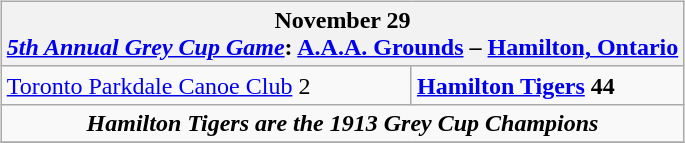<table cellspacing="10">
<tr>
<td valign="top"><br><table class="wikitable">
<tr>
<th bgcolor="#DDDDDD" colspan="4">November 29<br><a href='#'><em>5th Annual Grey Cup Game</em></a>: <a href='#'>A.A.A. Grounds</a> – <a href='#'>Hamilton, Ontario</a></th>
</tr>
<tr>
<td><a href='#'>Toronto Parkdale Canoe Club</a> 2</td>
<td><strong><a href='#'>Hamilton Tigers</a> 44</strong></td>
</tr>
<tr>
<td align="center" colspan="4"><strong><em>Hamilton Tigers are the 1913 Grey Cup Champions</em></strong></td>
</tr>
<tr>
</tr>
</table>
</td>
</tr>
</table>
